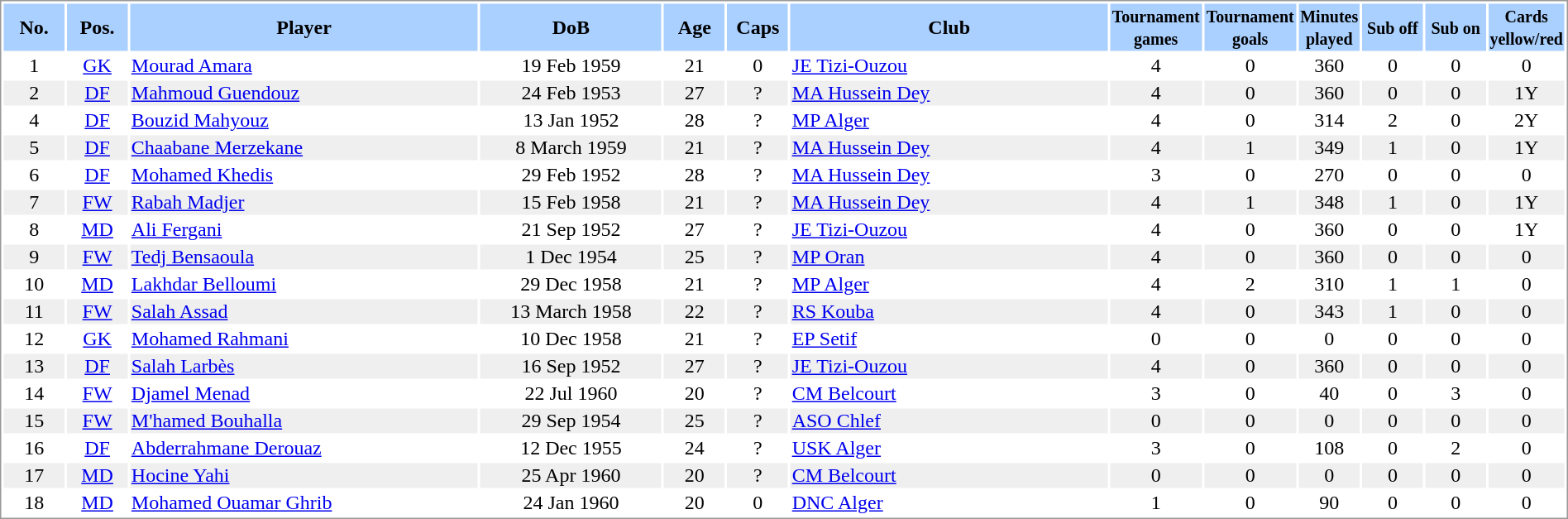<table border="0" width="100%" style="border: 1px solid #999; background-color:#FFFFFF; text-align:center">
<tr align="center" bgcolor="#AAD0FF">
<th width=4%>No.</th>
<th width=4%>Pos.</th>
<th width=23%>Player</th>
<th width=12%>DoB</th>
<th width=4%>Age</th>
<th width=4%>Caps</th>
<th width=21%>Club</th>
<th width=6%><small>Tournament<br>games</small></th>
<th width=6%><small>Tournament<br>goals</small></th>
<th width=4%><small>Minutes<br>played</small></th>
<th width=4%><small>Sub off</small></th>
<th width=4%><small>Sub on</small></th>
<th width=4%><small>Cards<br>yellow/red</small></th>
</tr>
<tr>
<td>1</td>
<td><a href='#'>GK</a></td>
<td align="left"><a href='#'>Mourad Amara</a></td>
<td>19 Feb 1959</td>
<td>21</td>
<td>0</td>
<td align="left"> <a href='#'>JE Tizi-Ouzou</a></td>
<td>4</td>
<td>0</td>
<td>360</td>
<td>0</td>
<td>0</td>
<td>0</td>
</tr>
<tr bgcolor="#EFEFEF">
<td>2</td>
<td><a href='#'>DF</a></td>
<td align="left"><a href='#'>Mahmoud Guendouz</a></td>
<td>24 Feb 1953</td>
<td>27</td>
<td>?</td>
<td align="left"> <a href='#'>MA Hussein Dey</a></td>
<td>4</td>
<td>0</td>
<td>360</td>
<td>0</td>
<td>0</td>
<td>1Y</td>
</tr>
<tr>
<td>4</td>
<td><a href='#'>DF</a></td>
<td align="left"><a href='#'>Bouzid Mahyouz</a></td>
<td>13 Jan 1952</td>
<td>28</td>
<td>?</td>
<td align="left"> <a href='#'>MP Alger</a></td>
<td>4</td>
<td>0</td>
<td>314</td>
<td>2</td>
<td>0</td>
<td>2Y</td>
</tr>
<tr bgcolor="#EFEFEF">
<td>5</td>
<td><a href='#'>DF</a></td>
<td align="left"><a href='#'>Chaabane Merzekane</a></td>
<td>8 March 1959</td>
<td>21</td>
<td>?</td>
<td align="left"> <a href='#'>MA Hussein Dey</a></td>
<td>4</td>
<td>1</td>
<td>349</td>
<td>1</td>
<td>0</td>
<td>1Y</td>
</tr>
<tr>
<td>6</td>
<td><a href='#'>DF</a></td>
<td align="left"><a href='#'>Mohamed Khedis</a></td>
<td>29 Feb 1952</td>
<td>28</td>
<td>?</td>
<td align="left"> <a href='#'>MA Hussein Dey</a></td>
<td>3</td>
<td>0</td>
<td>270</td>
<td>0</td>
<td>0</td>
<td>0</td>
</tr>
<tr bgcolor="#EFEFEF">
<td>7</td>
<td><a href='#'>FW</a></td>
<td align="left"><a href='#'>Rabah Madjer</a></td>
<td>15 Feb 1958</td>
<td>21</td>
<td>?</td>
<td align="left"> <a href='#'>MA Hussein Dey</a></td>
<td>4</td>
<td>1</td>
<td>348</td>
<td>1</td>
<td>0</td>
<td>1Y</td>
</tr>
<tr>
<td>8</td>
<td><a href='#'>MD</a></td>
<td align="left"><a href='#'>Ali Fergani</a></td>
<td>21 Sep 1952</td>
<td>27</td>
<td>?</td>
<td align="left"> <a href='#'>JE Tizi-Ouzou</a></td>
<td>4</td>
<td>0</td>
<td>360</td>
<td>0</td>
<td>0</td>
<td>1Y</td>
</tr>
<tr bgcolor="#EFEFEF">
<td>9</td>
<td><a href='#'>FW</a></td>
<td align="left"><a href='#'>Tedj Bensaoula</a></td>
<td>1 Dec 1954</td>
<td>25</td>
<td>?</td>
<td align="left"> <a href='#'>MP Oran</a></td>
<td>4</td>
<td>0</td>
<td>360</td>
<td>0</td>
<td>0</td>
<td>0</td>
</tr>
<tr>
<td>10</td>
<td><a href='#'>MD</a></td>
<td align="left"><a href='#'>Lakhdar Belloumi</a></td>
<td>29 Dec 1958</td>
<td>21</td>
<td>?</td>
<td align="left"> <a href='#'>MP Alger</a></td>
<td>4</td>
<td>2</td>
<td>310</td>
<td>1</td>
<td>1</td>
<td>0</td>
</tr>
<tr bgcolor="#EFEFEF">
<td>11</td>
<td><a href='#'>FW</a></td>
<td align="left"><a href='#'>Salah Assad</a></td>
<td>13 March 1958</td>
<td>22</td>
<td>?</td>
<td align="left"> <a href='#'>RS Kouba</a></td>
<td>4</td>
<td>0</td>
<td>343</td>
<td>1</td>
<td>0</td>
<td>0</td>
</tr>
<tr>
<td>12</td>
<td><a href='#'>GK</a></td>
<td align="left"><a href='#'>Mohamed Rahmani</a></td>
<td>10 Dec 1958</td>
<td>21</td>
<td>?</td>
<td align="left"> <a href='#'>EP Setif</a></td>
<td>0</td>
<td>0</td>
<td>0</td>
<td>0</td>
<td>0</td>
<td>0</td>
</tr>
<tr bgcolor="#EFEFEF">
<td>13</td>
<td><a href='#'>DF</a></td>
<td align="left"><a href='#'>Salah Larbès</a></td>
<td>16 Sep 1952</td>
<td>27</td>
<td>?</td>
<td align="left"> <a href='#'>JE Tizi-Ouzou</a></td>
<td>4</td>
<td>0</td>
<td>360</td>
<td>0</td>
<td>0</td>
<td>0</td>
</tr>
<tr>
<td>14</td>
<td><a href='#'>FW</a></td>
<td align="left"><a href='#'>Djamel Menad</a></td>
<td>22 Jul 1960</td>
<td>20</td>
<td>?</td>
<td align="left"> <a href='#'>CM Belcourt</a></td>
<td>3</td>
<td>0</td>
<td>40</td>
<td>0</td>
<td>3</td>
<td>0</td>
</tr>
<tr bgcolor="#EFEFEF">
<td>15</td>
<td><a href='#'>FW</a></td>
<td align="left"><a href='#'>M'hamed Bouhalla</a></td>
<td>29 Sep 1954</td>
<td>25</td>
<td>?</td>
<td align="left"> <a href='#'>ASO Chlef</a></td>
<td>0</td>
<td>0</td>
<td>0</td>
<td>0</td>
<td>0</td>
<td>0</td>
</tr>
<tr>
<td>16</td>
<td><a href='#'>DF</a></td>
<td align="left"><a href='#'>Abderrahmane Derouaz</a></td>
<td>12 Dec 1955</td>
<td>24</td>
<td>?</td>
<td align="left"> <a href='#'>USK Alger</a></td>
<td>3</td>
<td>0</td>
<td>108</td>
<td>0</td>
<td>2</td>
<td>0</td>
</tr>
<tr bgcolor="#EFEFEF">
<td>17</td>
<td><a href='#'>MD</a></td>
<td align="left"><a href='#'>Hocine Yahi</a></td>
<td>25 Apr 1960</td>
<td>20</td>
<td>?</td>
<td align="left"> <a href='#'>CM Belcourt</a></td>
<td>0</td>
<td>0</td>
<td>0</td>
<td>0</td>
<td>0</td>
<td>0</td>
</tr>
<tr>
<td>18</td>
<td><a href='#'>MD</a></td>
<td align="left"><a href='#'>Mohamed Ouamar Ghrib</a></td>
<td>24 Jan 1960</td>
<td>20</td>
<td>0</td>
<td align="left"> <a href='#'>DNC Alger</a></td>
<td>1</td>
<td>0</td>
<td>90</td>
<td>0</td>
<td>0</td>
<td>0</td>
</tr>
</table>
